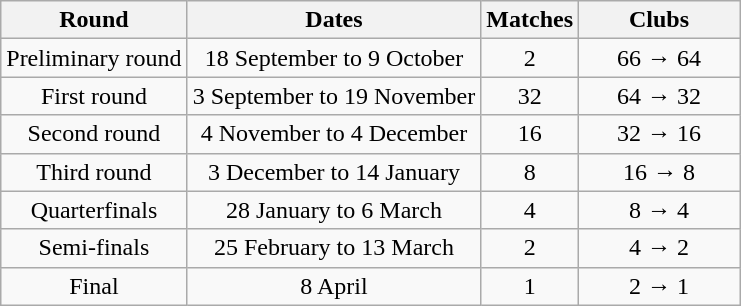<table class="wikitable">
<tr>
<th>Round</th>
<th>Dates</th>
<th>Matches</th>
<th width=100>Clubs</th>
</tr>
<tr align=center>
<td>Preliminary round</td>
<td>18 September to 9 October</td>
<td>2</td>
<td>66 → 64</td>
</tr>
<tr align=center>
<td>First round</td>
<td>3 September to 19 November</td>
<td>32</td>
<td>64 → 32</td>
</tr>
<tr align=center>
<td>Second round</td>
<td>4 November to 4 December</td>
<td>16</td>
<td>32 → 16</td>
</tr>
<tr align=center>
<td>Third round</td>
<td>3 December to 14 January</td>
<td>8</td>
<td>16 → 8</td>
</tr>
<tr align=center>
<td>Quarterfinals</td>
<td>28 January to 6 March</td>
<td>4</td>
<td>8 → 4</td>
</tr>
<tr align=center>
<td>Semi-finals</td>
<td>25 February to 13 March</td>
<td>2</td>
<td>4 → 2</td>
</tr>
<tr align=center>
<td>Final</td>
<td>8 April</td>
<td>1</td>
<td>2 → 1</td>
</tr>
</table>
